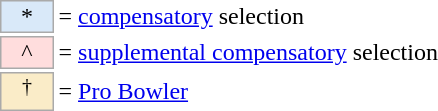<table border=0 cellspacing="0" cellpadding="8">
<tr>
<td><br><table style="margin: 0.75em 0 0 0.5em;">
<tr>
<td style="background-color:#d9e9f9; border:1px solid #aaaaaa; width:2em;" align=center>*</td>
<td>= <a href='#'>compensatory</a> selection</td>
<td></td>
</tr>
<tr>
<td style="background-color:#ffdddd; border:1px solid #aaaaaa; width:2em;" align=center>^</td>
<td>= <a href='#'>supplemental compensatory</a> selection</td>
</tr>
<tr>
<td style="background-color:#faecc8; border:1px solid #aaaaaa; width:2em;" align=center><sup>†</sup></td>
<td>= <a href='#'>Pro Bowler</a></td>
</tr>
</table>
</td>
<td cellspacing="2"><br></td>
</tr>
</table>
